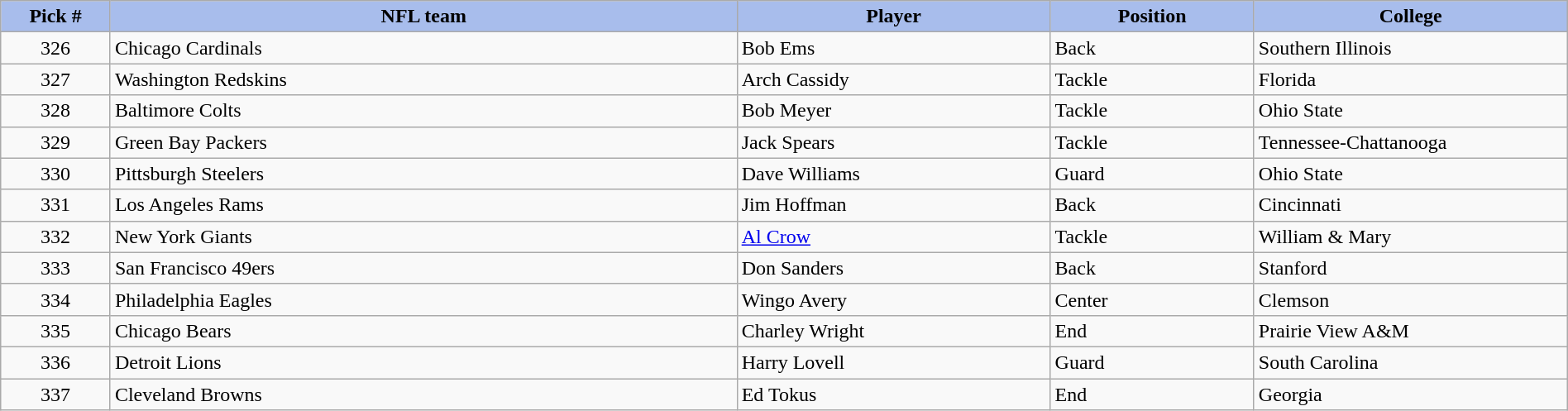<table class="wikitable sortable sortable" style="width: 100%">
<tr>
<th style="background:#A8BDEC;" width=7%>Pick #</th>
<th width=40% style="background:#A8BDEC;">NFL team</th>
<th width=20% style="background:#A8BDEC;">Player</th>
<th width=13% style="background:#A8BDEC;">Position</th>
<th style="background:#A8BDEC;">College</th>
</tr>
<tr>
<td align=center>326</td>
<td>Chicago Cardinals</td>
<td>Bob Ems</td>
<td>Back</td>
<td>Southern Illinois</td>
</tr>
<tr>
<td align=center>327</td>
<td>Washington Redskins</td>
<td>Arch Cassidy</td>
<td>Tackle</td>
<td>Florida</td>
</tr>
<tr>
<td align=center>328</td>
<td>Baltimore Colts</td>
<td>Bob Meyer</td>
<td>Tackle</td>
<td>Ohio State</td>
</tr>
<tr>
<td align=center>329</td>
<td>Green Bay Packers</td>
<td>Jack Spears</td>
<td>Tackle</td>
<td>Tennessee-Chattanooga</td>
</tr>
<tr>
<td align=center>330</td>
<td>Pittsburgh Steelers</td>
<td>Dave Williams</td>
<td>Guard</td>
<td>Ohio State</td>
</tr>
<tr>
<td align=center>331</td>
<td>Los Angeles Rams</td>
<td>Jim Hoffman</td>
<td>Back</td>
<td>Cincinnati</td>
</tr>
<tr>
<td align=center>332</td>
<td>New York Giants</td>
<td><a href='#'>Al Crow</a></td>
<td>Tackle</td>
<td>William & Mary</td>
</tr>
<tr>
<td align=center>333</td>
<td>San Francisco 49ers</td>
<td>Don Sanders</td>
<td>Back</td>
<td>Stanford</td>
</tr>
<tr>
<td align=center>334</td>
<td>Philadelphia Eagles</td>
<td>Wingo Avery</td>
<td>Center</td>
<td>Clemson</td>
</tr>
<tr>
<td align=center>335</td>
<td>Chicago Bears</td>
<td>Charley Wright</td>
<td>End</td>
<td>Prairie View A&M</td>
</tr>
<tr>
<td align=center>336</td>
<td>Detroit Lions</td>
<td>Harry Lovell</td>
<td>Guard</td>
<td>South Carolina</td>
</tr>
<tr>
<td align=center>337</td>
<td>Cleveland Browns</td>
<td>Ed Tokus</td>
<td>End</td>
<td>Georgia</td>
</tr>
</table>
